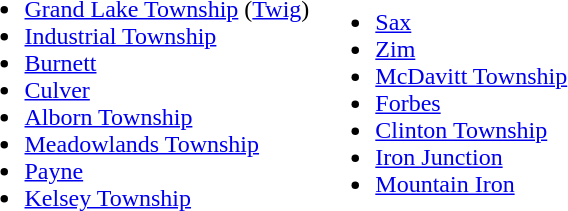<table>
<tr>
<td><br><ul><li><a href='#'>Grand Lake Township</a> (<a href='#'>Twig</a>)</li><li><a href='#'>Industrial Township</a></li><li><a href='#'>Burnett</a></li><li><a href='#'>Culver</a></li><li><a href='#'>Alborn Township</a></li><li><a href='#'>Meadowlands Township</a></li><li><a href='#'>Payne</a></li><li><a href='#'>Kelsey Township</a></li></ul></td>
<td><br><ul><li><a href='#'>Sax</a></li><li><a href='#'>Zim</a></li><li><a href='#'>McDavitt Township</a></li><li><a href='#'>Forbes</a></li><li><a href='#'>Clinton Township</a></li><li><a href='#'>Iron Junction</a></li><li><a href='#'>Mountain Iron</a></li></ul></td>
</tr>
</table>
